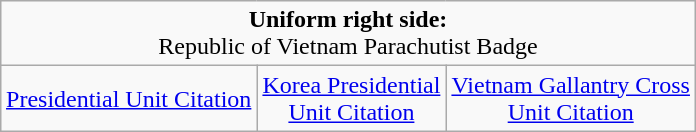<table class="wikitable" style="margin-left: auto; margin-right: auto; text-align: center;">
<tr>
<td colspan="12"><strong>Uniform right side:</strong><br>Republic of Vietnam Parachutist Badge</td>
</tr>
<tr>
<td><a href='#'>Presidential Unit Citation</a></td>
<td><a href='#'>Korea Presidential<br>Unit Citation</a></td>
<td><a href='#'>Vietnam Gallantry Cross<br>Unit Citation</a></td>
</tr>
</table>
